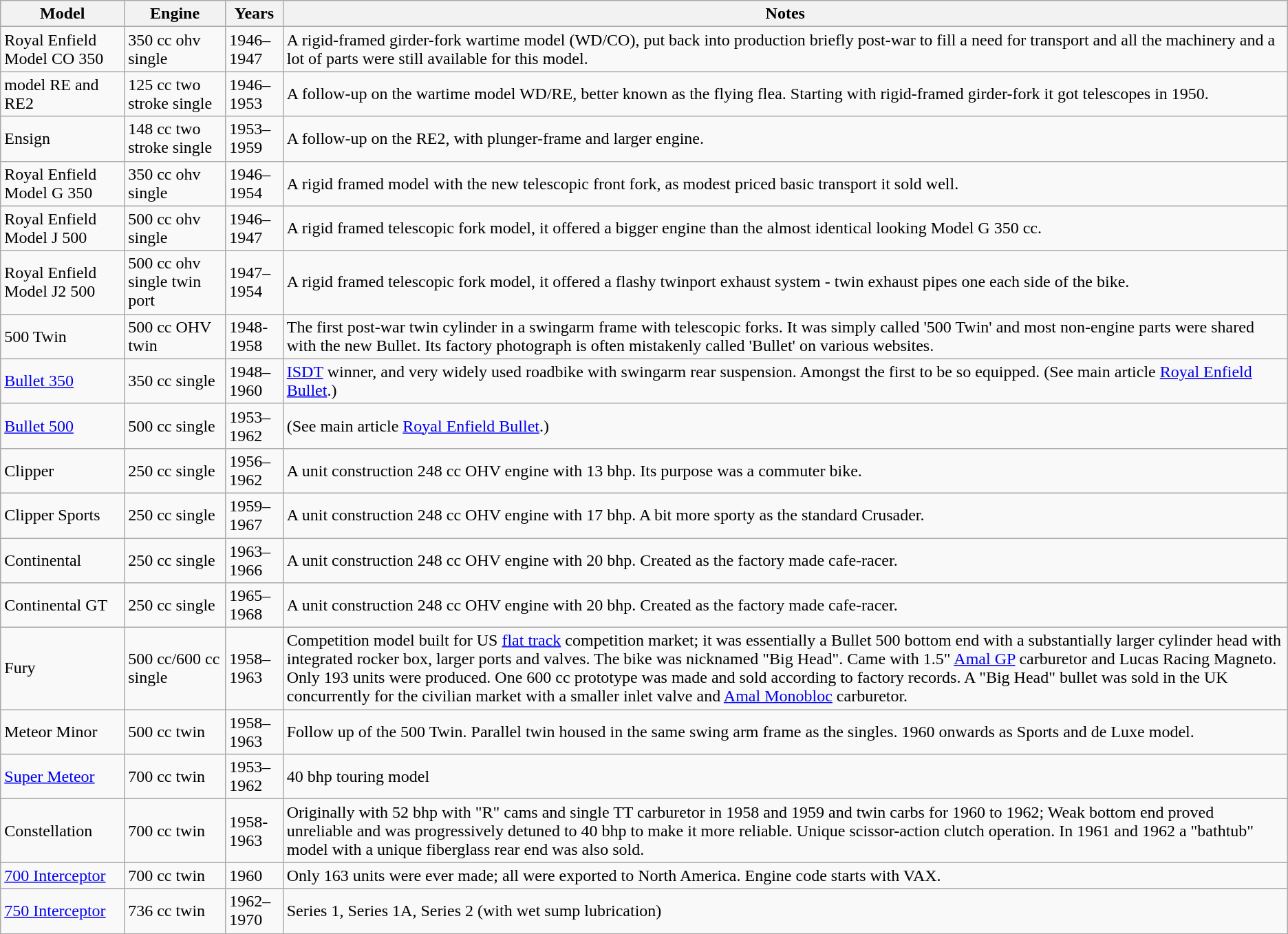<table class="wikitable">
<tr>
<th>Model</th>
<th>Engine</th>
<th>Years</th>
<th>Notes</th>
</tr>
<tr>
<td>Royal Enfield Model CO 350</td>
<td>350 cc ohv single</td>
<td>1946–1947</td>
<td>A rigid-framed girder-fork wartime model (WD/CO), put back into production briefly post-war to fill a need for transport and all the machinery and a lot of parts were still available for this model.</td>
</tr>
<tr>
<td>model RE and RE2</td>
<td>125 cc two stroke single</td>
<td>1946–1953</td>
<td>A follow-up on the wartime model WD/RE, better known as the flying flea. Starting with rigid-framed girder-fork it got telescopes in 1950.</td>
</tr>
<tr>
<td>Ensign</td>
<td>148 cc two stroke single</td>
<td>1953–1959</td>
<td>A follow-up on the RE2, with plunger-frame and larger engine.</td>
</tr>
<tr>
<td>Royal Enfield Model G 350</td>
<td>350 cc ohv single</td>
<td>1946–1954</td>
<td>A rigid framed model with the new telescopic front fork, as modest priced basic transport it sold well.</td>
</tr>
<tr>
<td>Royal Enfield Model J 500</td>
<td>500 cc ohv single</td>
<td>1946–1947</td>
<td>A rigid framed telescopic fork model, it offered a bigger engine than the almost identical looking Model G 350 cc.</td>
</tr>
<tr>
<td>Royal Enfield Model J2 500</td>
<td>500 cc ohv single twin port</td>
<td>1947–1954</td>
<td>A rigid framed telescopic fork model, it offered a flashy twinport exhaust system - twin exhaust pipes one each side of the bike.</td>
</tr>
<tr>
<td>500 Twin</td>
<td>500 cc OHV twin</td>
<td>1948-1958</td>
<td>The first post-war twin cylinder in a swingarm frame with telescopic forks. It was simply called '500 Twin' and most non-engine parts were shared with the new Bullet. Its factory photograph is often mistakenly called 'Bullet' on various websites.</td>
</tr>
<tr>
<td><a href='#'>Bullet 350</a></td>
<td>350 cc single</td>
<td>1948–1960</td>
<td><a href='#'>ISDT</a> winner, and very widely used roadbike with swingarm rear suspension. Amongst the first to be so equipped. (See main article <a href='#'>Royal Enfield Bullet</a>.)</td>
</tr>
<tr>
<td><a href='#'>Bullet 500</a></td>
<td>500 cc single</td>
<td>1953–1962</td>
<td>(See main article <a href='#'>Royal Enfield Bullet</a>.)</td>
</tr>
<tr>
<td>Clipper</td>
<td>250 cc single</td>
<td>1956–1962</td>
<td>A unit construction 248 cc OHV engine with 13 bhp. Its purpose was a commuter bike.</td>
</tr>
<tr>
<td>Clipper Sports</td>
<td>250 cc single</td>
<td>1959–1967</td>
<td>A unit construction 248 cc OHV engine with 17 bhp. A bit more sporty as the standard Crusader.</td>
</tr>
<tr>
<td>Continental</td>
<td>250 cc single</td>
<td>1963–1966</td>
<td>A unit construction 248 cc OHV engine with 20 bhp. Created as the factory made cafe-racer.</td>
</tr>
<tr>
<td>Continental GT</td>
<td>250 cc single</td>
<td>1965–1968</td>
<td>A unit construction 248 cc OHV engine with 20 bhp. Created as the factory made cafe-racer.</td>
</tr>
<tr>
<td>Fury</td>
<td>500 cc/600 cc single</td>
<td>1958–1963</td>
<td>Competition model built for US <a href='#'>flat track</a> competition market; it was essentially a Bullet 500 bottom end with a substantially larger cylinder head with integrated rocker box, larger ports and valves. The bike was nicknamed "Big Head". Came with 1.5" <a href='#'>Amal GP</a> carburetor and Lucas Racing Magneto. Only 193 units were produced. One 600 cc prototype was made and sold according to factory records. A "Big Head" bullet was sold in the UK concurrently for the civilian market with a smaller inlet valve and <a href='#'>Amal Monobloc</a> carburetor.</td>
</tr>
<tr>
<td>Meteor Minor</td>
<td>500 cc twin</td>
<td>1958–1963</td>
<td>Follow up of the 500 Twin. Parallel twin housed in the same swing arm frame as the singles. 1960 onwards as Sports and de Luxe model.</td>
</tr>
<tr>
<td><a href='#'>Super Meteor</a></td>
<td>700 cc twin</td>
<td>1953–1962</td>
<td>40 bhp touring model</td>
</tr>
<tr>
<td>Constellation</td>
<td>700 cc twin</td>
<td>1958-1963</td>
<td>Originally with 52 bhp with "R" cams and single TT carburetor in 1958 and 1959 and twin carbs for 1960 to 1962; Weak bottom end proved unreliable and was progressively detuned to 40 bhp to make it more reliable. Unique scissor-action clutch operation. In 1961 and 1962 a "bathtub" model with a unique fiberglass rear end was also sold.</td>
</tr>
<tr>
<td><a href='#'>700 Interceptor</a></td>
<td>700 cc twin</td>
<td>1960</td>
<td>Only 163 units were ever made; all were exported to North America. Engine code starts with VAX.</td>
</tr>
<tr>
<td><a href='#'>750 Interceptor</a></td>
<td>736 cc twin</td>
<td>1962–1970</td>
<td>Series 1, Series 1A, Series 2 (with wet sump lubrication)</td>
</tr>
<tr>
</tr>
</table>
